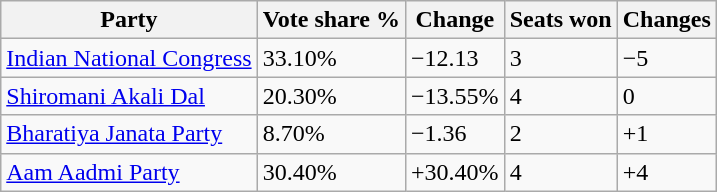<table class="wikitable sortable">
<tr>
<th>Party</th>
<th>Vote share %</th>
<th>Change</th>
<th>Seats won</th>
<th>Changes</th>
</tr>
<tr>
<td><a href='#'>Indian National Congress</a></td>
<td>33.10%</td>
<td>−12.13</td>
<td>3</td>
<td>−5</td>
</tr>
<tr>
<td><a href='#'>Shiromani Akali Dal</a></td>
<td>20.30%</td>
<td>−13.55%</td>
<td>4</td>
<td>0</td>
</tr>
<tr>
<td><a href='#'>Bharatiya Janata Party</a></td>
<td>8.70%</td>
<td>−1.36</td>
<td>2</td>
<td>+1</td>
</tr>
<tr>
<td><a href='#'>Aam Aadmi Party</a></td>
<td>30.40%</td>
<td>+30.40%</td>
<td>4</td>
<td>+4</td>
</tr>
</table>
